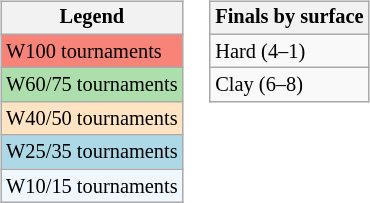<table>
<tr valign=top>
<td><br><table class=wikitable style="font-size:85%">
<tr>
<th>Legend</th>
</tr>
<tr style="background:#f88379;">
<td>W100 tournaments</td>
</tr>
<tr style="background:#addfad;">
<td>W60/75 tournaments</td>
</tr>
<tr style="background:#ffe4c4;">
<td>W40/50 tournaments</td>
</tr>
<tr style="background:lightblue;">
<td>W25/35 tournaments</td>
</tr>
<tr style="background:#f0f8ff;">
<td>W10/15 tournaments</td>
</tr>
</table>
</td>
<td><br><table class=wikitable style="font-size:85%">
<tr>
<th>Finals by surface</th>
</tr>
<tr>
<td>Hard (4–1)</td>
</tr>
<tr>
<td>Clay (6–8)</td>
</tr>
</table>
</td>
</tr>
</table>
